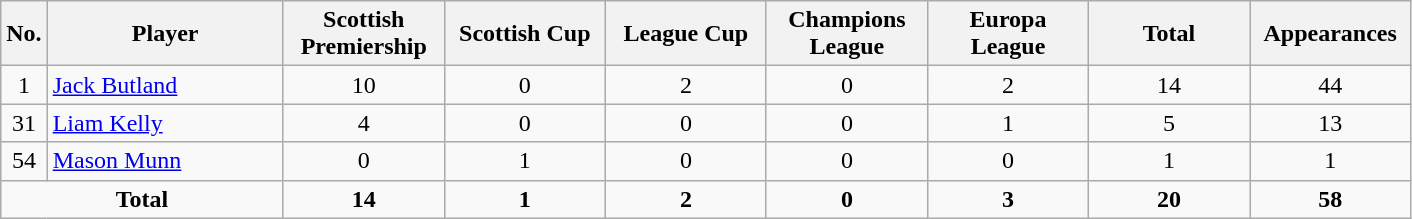<table class="wikitable sortable alternance" ; style="text-align:center; ">
<tr>
<th width=10>No.</th>
<th width=150>Player</th>
<th width=100>Scottish Premiership</th>
<th width=100>Scottish Cup</th>
<th width=100>League Cup</th>
<th width=100>Champions League</th>
<th width=100>Europa League</th>
<th width=100>Total</th>
<th width=100>Appearances</th>
</tr>
<tr>
<td>1</td>
<td align=left><a href='#'>Jack Butland</a></td>
<td>10</td>
<td>0</td>
<td>2</td>
<td>0</td>
<td>2</td>
<td>14</td>
<td>44</td>
</tr>
<tr>
<td>31</td>
<td align=left><a href='#'>Liam Kelly</a></td>
<td>4</td>
<td>0</td>
<td>0</td>
<td>0</td>
<td>1</td>
<td>5</td>
<td>13</td>
</tr>
<tr>
<td>54</td>
<td align=left><a href='#'>Mason Munn</a></td>
<td>0</td>
<td>1</td>
<td>0</td>
<td>0</td>
<td>0</td>
<td>1</td>
<td>1</td>
</tr>
<tr class="sortbottom">
<td colspan=2><strong>Total</strong></td>
<td><strong>14</strong></td>
<td><strong>1</strong></td>
<td><strong>2</strong></td>
<td><strong>0</strong></td>
<td><strong>3</strong></td>
<td><strong>20</strong></td>
<td><strong>58</strong></td>
</tr>
</table>
